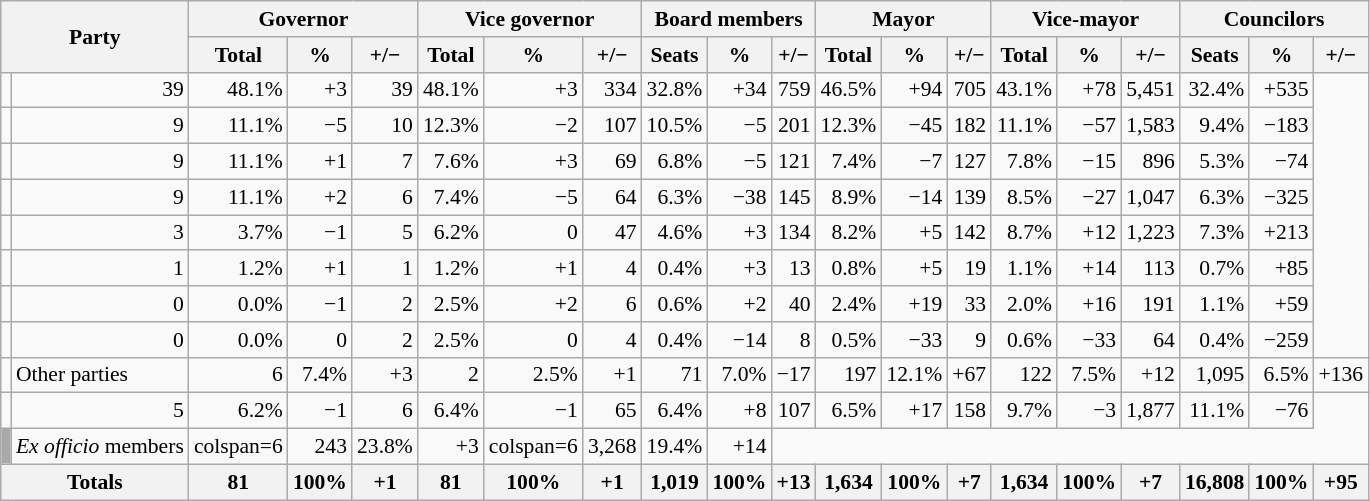<table class=wikitable style="text-align:right; font-size:90%;">
<tr>
<th rowspan=2 colspan=2>Party</th>
<th colspan=3>Governor</th>
<th colspan=3>Vice governor</th>
<th colspan=3>Board members</th>
<th colspan=3>Mayor</th>
<th colspan=3>Vice-mayor</th>
<th colspan=3>Councilors</th>
</tr>
<tr>
<th>Total</th>
<th>%</th>
<th>+/−</th>
<th>Total</th>
<th>%</th>
<th>+/−</th>
<th>Seats</th>
<th>%</th>
<th>+/−</th>
<th>Total</th>
<th>%</th>
<th>+/−</th>
<th>Total</th>
<th>%</th>
<th>+/−</th>
<th>Seats</th>
<th>%</th>
<th>+/−</th>
</tr>
<tr>
<td></td>
<td>39</td>
<td>48.1%</td>
<td>+3</td>
<td>39</td>
<td>48.1%</td>
<td>+3</td>
<td>334</td>
<td>32.8%</td>
<td>+34</td>
<td>759</td>
<td>46.5%</td>
<td>+94</td>
<td>705</td>
<td>43.1%</td>
<td>+78</td>
<td>5,451</td>
<td>32.4%</td>
<td>+535</td>
</tr>
<tr>
<td></td>
<td>9</td>
<td>11.1%</td>
<td>−5</td>
<td>10</td>
<td>12.3%</td>
<td>−2</td>
<td>107</td>
<td>10.5%</td>
<td>−5</td>
<td>201</td>
<td>12.3%</td>
<td>−45</td>
<td>182</td>
<td>11.1%</td>
<td>−57</td>
<td>1,583</td>
<td>9.4%</td>
<td>−183</td>
</tr>
<tr>
<td></td>
<td>9</td>
<td>11.1%</td>
<td>+1</td>
<td>7</td>
<td>7.6%</td>
<td>+3</td>
<td>69</td>
<td>6.8%</td>
<td>−5</td>
<td>121</td>
<td>7.4%</td>
<td>−7</td>
<td>127</td>
<td>7.8%</td>
<td>−15</td>
<td>896</td>
<td>5.3%</td>
<td>−74</td>
</tr>
<tr>
<td></td>
<td>9</td>
<td>11.1%</td>
<td>+2</td>
<td>6</td>
<td>7.4%</td>
<td>−5</td>
<td>64</td>
<td>6.3%</td>
<td>−38</td>
<td>145</td>
<td>8.9%</td>
<td>−14</td>
<td>139</td>
<td>8.5%</td>
<td>−27</td>
<td>1,047</td>
<td>6.3%</td>
<td>−325</td>
</tr>
<tr>
<td></td>
<td>3</td>
<td>3.7%</td>
<td>−1</td>
<td>5</td>
<td>6.2%</td>
<td>0</td>
<td>47</td>
<td>4.6%</td>
<td>+3</td>
<td>134</td>
<td>8.2%</td>
<td>+5</td>
<td>142</td>
<td>8.7%</td>
<td>+12</td>
<td>1,223</td>
<td>7.3%</td>
<td>+213</td>
</tr>
<tr>
<td></td>
<td>1</td>
<td>1.2%</td>
<td>+1</td>
<td>1</td>
<td>1.2%</td>
<td>+1</td>
<td>4</td>
<td>0.4%</td>
<td>+3</td>
<td>13</td>
<td>0.8%</td>
<td>+5</td>
<td>19</td>
<td>1.1%</td>
<td>+14</td>
<td>113</td>
<td>0.7%</td>
<td>+85</td>
</tr>
<tr>
<td></td>
<td>0</td>
<td>0.0%</td>
<td>−1</td>
<td>2</td>
<td>2.5%</td>
<td>+2</td>
<td>6</td>
<td>0.6%</td>
<td>+2</td>
<td>40</td>
<td>2.4%</td>
<td>+19</td>
<td>33</td>
<td>2.0%</td>
<td>+16</td>
<td>191</td>
<td>1.1%</td>
<td>+59</td>
</tr>
<tr>
<td></td>
<td>0</td>
<td>0.0%</td>
<td>0</td>
<td>2</td>
<td>2.5%</td>
<td>0</td>
<td>4</td>
<td>0.4%</td>
<td>−14</td>
<td>8</td>
<td>0.5%</td>
<td>−33</td>
<td>9</td>
<td>0.6%</td>
<td>−33</td>
<td>64</td>
<td>0.4%</td>
<td>−259</td>
</tr>
<tr>
<td></td>
<td align="left">Other parties</td>
<td>6</td>
<td>7.4%</td>
<td>+3</td>
<td>2</td>
<td>2.5%</td>
<td>+1</td>
<td>71</td>
<td>7.0%</td>
<td>−17</td>
<td>197</td>
<td>12.1%</td>
<td>+67</td>
<td>122</td>
<td>7.5%</td>
<td>+12</td>
<td>1,095</td>
<td>6.5%</td>
<td>+136</td>
</tr>
<tr>
<td></td>
<td>5</td>
<td>6.2%</td>
<td>−1</td>
<td>6</td>
<td>6.4%</td>
<td>−1</td>
<td>65</td>
<td>6.4%</td>
<td>+8</td>
<td>107</td>
<td>6.5%</td>
<td>+17</td>
<td>158</td>
<td>9.7%</td>
<td>−3</td>
<td>1,877</td>
<td>11.1%</td>
<td>−76</td>
</tr>
<tr>
<td bgcolor=darkgray></td>
<td align="left"><em>Ex officio</em> members</td>
<td>colspan=6 </td>
<td>243</td>
<td>23.8%</td>
<td>+3</td>
<td>colspan=6 </td>
<td>3,268</td>
<td>19.4%</td>
<td>+14</td>
</tr>
<tr>
<th colspan=2>Totals</th>
<th>81</th>
<th>100%</th>
<th>+1</th>
<th>81</th>
<th>100%</th>
<th>+1</th>
<th>1,019</th>
<th>100%</th>
<th>+13</th>
<th>1,634</th>
<th>100%</th>
<th>+7</th>
<th>1,634</th>
<th>100%</th>
<th>+7</th>
<th>16,808</th>
<th>100%</th>
<th>+95</th>
</tr>
</table>
